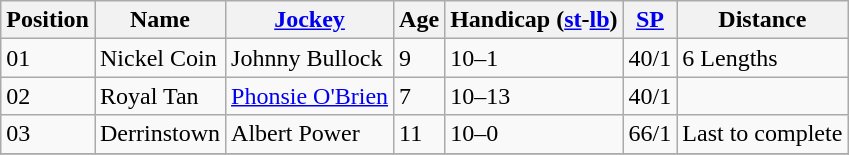<table class="wikitable sortable">
<tr>
<th>Position</th>
<th>Name</th>
<th><a href='#'>Jockey</a></th>
<th data-sort-type="number">Age</th>
<th>Handicap (<a href='#'>st</a>-<a href='#'>lb</a>)</th>
<th><a href='#'>SP</a></th>
<th>Distance</th>
</tr>
<tr>
<td>01</td>
<td>Nickel Coin</td>
<td>Johnny Bullock</td>
<td>9</td>
<td>10–1</td>
<td>40/1</td>
<td>6 Lengths</td>
</tr>
<tr>
<td>02</td>
<td>Royal Tan</td>
<td><a href='#'>Phonsie O'Brien</a></td>
<td>7</td>
<td>10–13</td>
<td>40/1</td>
<td></td>
</tr>
<tr>
<td>03</td>
<td>Derrinstown</td>
<td>Albert Power</td>
<td>11</td>
<td>10–0</td>
<td>66/1</td>
<td>Last to complete</td>
</tr>
<tr>
</tr>
</table>
